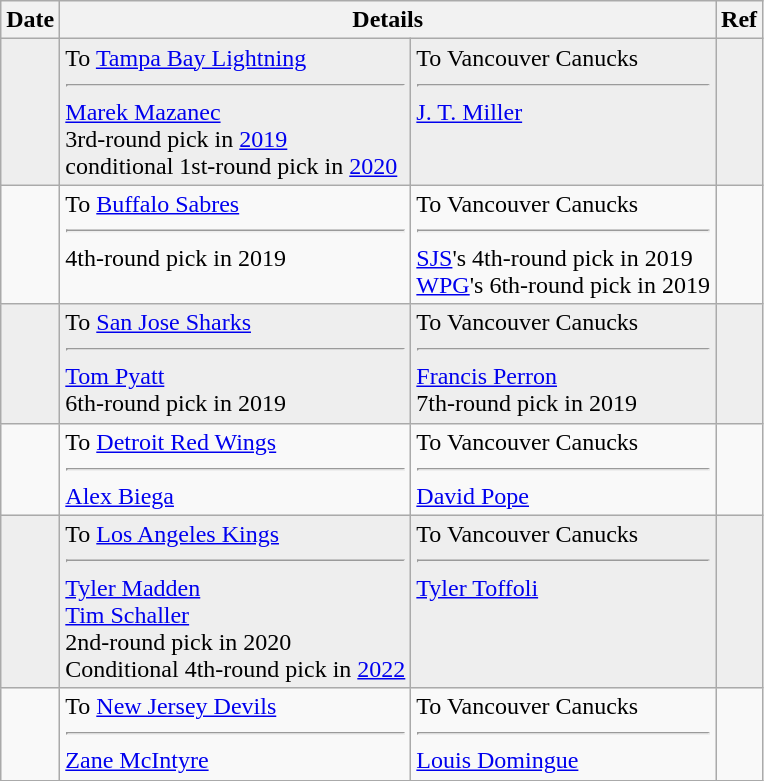<table class="wikitable">
<tr>
<th>Date</th>
<th colspan="2">Details</th>
<th>Ref</th>
</tr>
<tr style="background:#eee;">
<td></td>
<td valign="top">To <a href='#'>Tampa Bay Lightning</a><hr><a href='#'>Marek Mazanec</a><br>3rd-round pick in <a href='#'>2019</a><br>conditional 1st-round pick in <a href='#'>2020</a></td>
<td valign="top">To Vancouver Canucks<hr><a href='#'>J. T. Miller</a></td>
<td></td>
</tr>
<tr>
<td></td>
<td valign="top">To <a href='#'>Buffalo Sabres</a><hr>4th-round pick in 2019</td>
<td valign="top">To Vancouver Canucks<hr><a href='#'>SJS</a>'s 4th-round pick in 2019<br><a href='#'>WPG</a>'s 6th-round pick in 2019</td>
<td></td>
</tr>
<tr style="background:#eee;">
<td></td>
<td valign="top">To <a href='#'>San Jose Sharks</a><hr><a href='#'>Tom Pyatt</a><br>6th-round pick in 2019</td>
<td valign="top">To Vancouver Canucks<hr><a href='#'>Francis Perron</a><br>7th-round pick in 2019</td>
<td></td>
</tr>
<tr>
<td></td>
<td valign="top">To <a href='#'>Detroit Red Wings</a><hr><a href='#'>Alex Biega</a></td>
<td valign="top">To Vancouver Canucks<hr><a href='#'>David Pope</a></td>
<td></td>
</tr>
<tr style="background:#eee;">
<td></td>
<td valign="top">To <a href='#'>Los Angeles Kings</a><hr><a href='#'>Tyler Madden</a><br><a href='#'>Tim Schaller</a><br>2nd-round pick in 2020<br>Conditional 4th-round pick in <a href='#'>2022</a></td>
<td valign="top">To Vancouver Canucks<hr><a href='#'>Tyler Toffoli</a></td>
<td></td>
</tr>
<tr>
<td></td>
<td valign="top">To <a href='#'>New Jersey Devils</a><hr><a href='#'>Zane McIntyre</a></td>
<td valign="top">To Vancouver Canucks<hr><a href='#'>Louis Domingue</a></td>
<td></td>
</tr>
</table>
